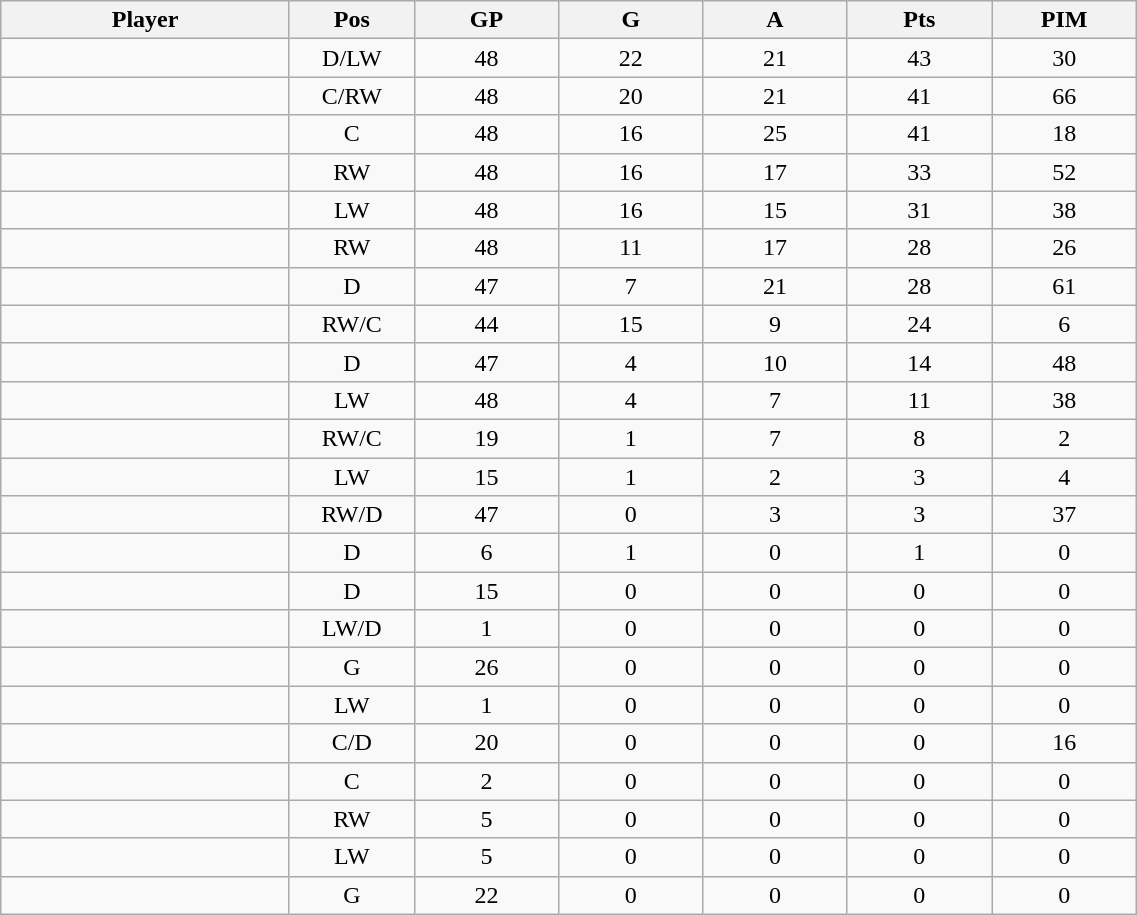<table class="wikitable sortable" width="60%">
<tr ALIGN="center">
<th bgcolor="#DDDDFF" width="10%">Player</th>
<th bgcolor="#DDDDFF" width="3%" title="Position">Pos</th>
<th bgcolor="#DDDDFF" width="5%" title="Games played">GP</th>
<th bgcolor="#DDDDFF" width="5%" title="Goals">G</th>
<th bgcolor="#DDDDFF" width="5%" title="Assists">A</th>
<th bgcolor="#DDDDFF" width="5%" title="Points">Pts</th>
<th bgcolor="#DDDDFF" width="5%" title="Penalties in Minutes">PIM</th>
</tr>
<tr align="center">
<td align="right"></td>
<td>D/LW</td>
<td>48</td>
<td>22</td>
<td>21</td>
<td>43</td>
<td>30</td>
</tr>
<tr align="center">
<td align="right"></td>
<td>C/RW</td>
<td>48</td>
<td>20</td>
<td>21</td>
<td>41</td>
<td>66</td>
</tr>
<tr align="center">
<td align="right"></td>
<td>C</td>
<td>48</td>
<td>16</td>
<td>25</td>
<td>41</td>
<td>18</td>
</tr>
<tr align="center">
<td align="right"></td>
<td>RW</td>
<td>48</td>
<td>16</td>
<td>17</td>
<td>33</td>
<td>52</td>
</tr>
<tr align="center">
<td align="right"></td>
<td>LW</td>
<td>48</td>
<td>16</td>
<td>15</td>
<td>31</td>
<td>38</td>
</tr>
<tr align="center">
<td align="right"></td>
<td>RW</td>
<td>48</td>
<td>11</td>
<td>17</td>
<td>28</td>
<td>26</td>
</tr>
<tr align="center">
<td align="right"></td>
<td>D</td>
<td>47</td>
<td>7</td>
<td>21</td>
<td>28</td>
<td>61</td>
</tr>
<tr align="center">
<td align="right"></td>
<td>RW/C</td>
<td>44</td>
<td>15</td>
<td>9</td>
<td>24</td>
<td>6</td>
</tr>
<tr align="center">
<td align="right"></td>
<td>D</td>
<td>47</td>
<td>4</td>
<td>10</td>
<td>14</td>
<td>48</td>
</tr>
<tr align="center">
<td align="right"></td>
<td>LW</td>
<td>48</td>
<td>4</td>
<td>7</td>
<td>11</td>
<td>38</td>
</tr>
<tr align="center">
<td align="right"></td>
<td>RW/C</td>
<td>19</td>
<td>1</td>
<td>7</td>
<td>8</td>
<td>2</td>
</tr>
<tr align="center">
<td align="right"></td>
<td>LW</td>
<td>15</td>
<td>1</td>
<td>2</td>
<td>3</td>
<td>4</td>
</tr>
<tr align="center">
<td align="right"></td>
<td>RW/D</td>
<td>47</td>
<td>0</td>
<td>3</td>
<td>3</td>
<td>37</td>
</tr>
<tr align="center">
<td align="right"></td>
<td>D</td>
<td>6</td>
<td>1</td>
<td>0</td>
<td>1</td>
<td>0</td>
</tr>
<tr align="center">
<td align="right"></td>
<td>D</td>
<td>15</td>
<td>0</td>
<td>0</td>
<td>0</td>
<td>0</td>
</tr>
<tr align="center">
<td align="right"></td>
<td>LW/D</td>
<td>1</td>
<td>0</td>
<td>0</td>
<td>0</td>
<td>0</td>
</tr>
<tr align="center">
<td align="right"></td>
<td>G</td>
<td>26</td>
<td>0</td>
<td>0</td>
<td>0</td>
<td>0</td>
</tr>
<tr align="center">
<td align="right"></td>
<td>LW</td>
<td>1</td>
<td>0</td>
<td>0</td>
<td>0</td>
<td>0</td>
</tr>
<tr align="center">
<td align="right"></td>
<td>C/D</td>
<td>20</td>
<td>0</td>
<td>0</td>
<td>0</td>
<td>16</td>
</tr>
<tr align="center">
<td align="right"></td>
<td>C</td>
<td>2</td>
<td>0</td>
<td>0</td>
<td>0</td>
<td>0</td>
</tr>
<tr align="center">
<td align="right"></td>
<td>RW</td>
<td>5</td>
<td>0</td>
<td>0</td>
<td>0</td>
<td>0</td>
</tr>
<tr align="center">
<td align="right"></td>
<td>LW</td>
<td>5</td>
<td>0</td>
<td>0</td>
<td>0</td>
<td>0</td>
</tr>
<tr align="center">
<td align="right"></td>
<td>G</td>
<td>22</td>
<td>0</td>
<td>0</td>
<td>0</td>
<td>0</td>
</tr>
</table>
